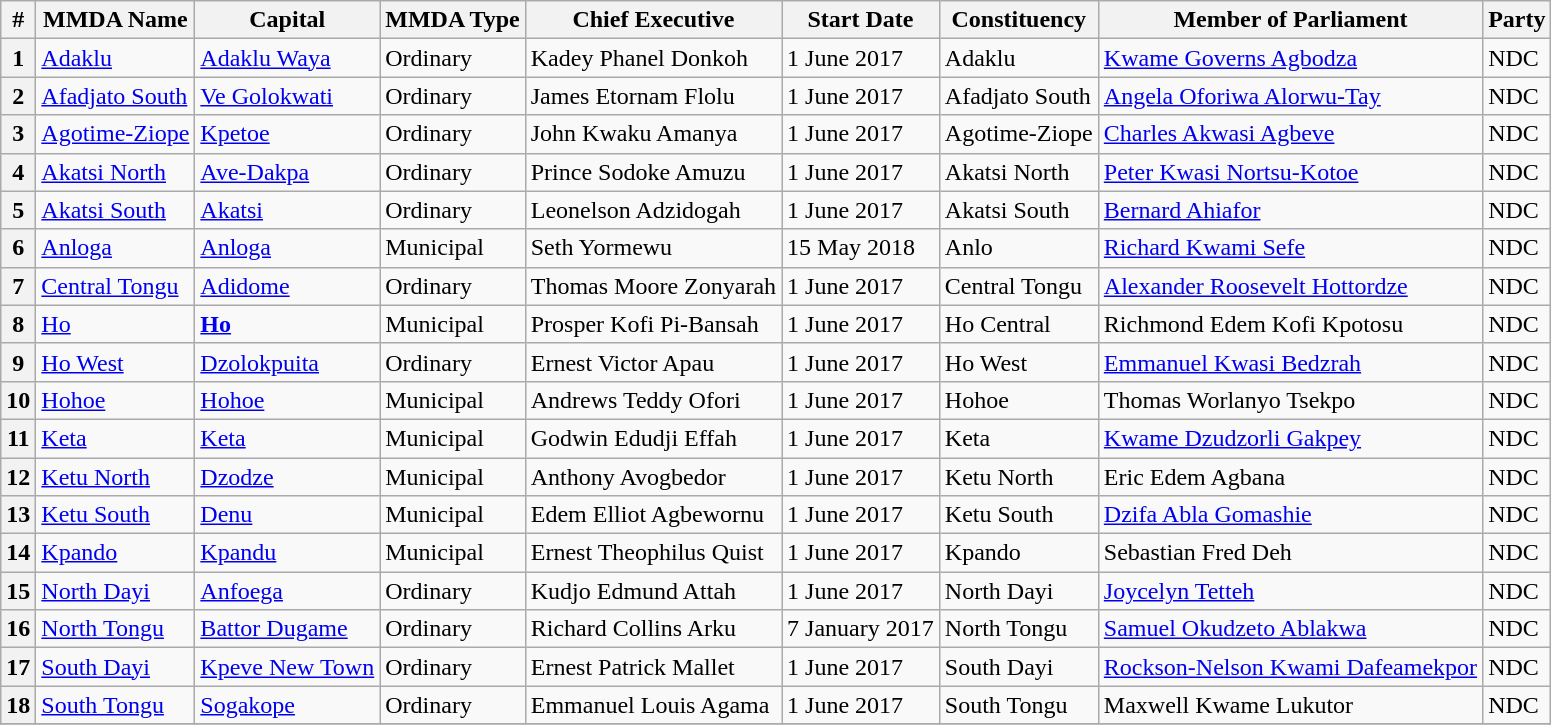<table class="wikitable sortable">
<tr>
<th>#</th>
<th>MMDA Name</th>
<th>Capital</th>
<th>MMDA Type</th>
<th>Chief Executive</th>
<th>Start Date</th>
<th>Constituency</th>
<th>Member of Parliament</th>
<th>Party</th>
</tr>
<tr>
<th>1</th>
<td><a href='#'>Adaklu</a></td>
<td><a href='#'>Adaklu Waya</a></td>
<td>Ordinary</td>
<td>Kadey Phanel Donkoh</td>
<td>1 June 2017</td>
<td>Adaklu</td>
<td><a href='#'>Kwame Governs Agbodza</a></td>
<td>NDC</td>
</tr>
<tr>
<th>2</th>
<td><a href='#'>Afadjato South</a></td>
<td><a href='#'>Ve Golokwati</a></td>
<td>Ordinary</td>
<td>James Etornam Flolu</td>
<td>1 June 2017</td>
<td>Afadjato South</td>
<td><a href='#'>Angela Oforiwa Alorwu-Tay</a></td>
<td>NDC</td>
</tr>
<tr>
<th>3</th>
<td><a href='#'>Agotime-Ziope</a></td>
<td><a href='#'>Kpetoe</a></td>
<td>Ordinary</td>
<td>John Kwaku Amanya</td>
<td>1 June 2017</td>
<td>Agotime-Ziope</td>
<td><a href='#'>Charles Akwasi Agbeve</a></td>
<td>NDC</td>
</tr>
<tr>
<th>4</th>
<td><a href='#'>Akatsi North</a></td>
<td><a href='#'>Ave-Dakpa</a></td>
<td>Ordinary</td>
<td>Prince Sodoke Amuzu</td>
<td>1 June 2017</td>
<td>Akatsi North</td>
<td><a href='#'>Peter Kwasi Nortsu-Kotoe</a></td>
<td>NDC</td>
</tr>
<tr>
<th>5</th>
<td><a href='#'>Akatsi South</a></td>
<td><a href='#'>Akatsi</a></td>
<td>Ordinary</td>
<td>Leonelson Adzidogah</td>
<td>1 June 2017</td>
<td>Akatsi South</td>
<td><a href='#'>Bernard Ahiafor</a></td>
<td>NDC</td>
</tr>
<tr>
<th>6</th>
<td><a href='#'>Anloga</a></td>
<td><a href='#'>Anloga</a></td>
<td>Municipal</td>
<td>Seth Yormewu</td>
<td>15 May 2018</td>
<td>Anlo</td>
<td><a href='#'>Richard Kwami Sefe</a></td>
<td>NDC</td>
</tr>
<tr>
<th>7</th>
<td><a href='#'>Central Tongu</a></td>
<td><a href='#'>Adidome</a></td>
<td>Ordinary</td>
<td>Thomas Moore Zonyarah</td>
<td>1 June 2017</td>
<td>Central Tongu</td>
<td><a href='#'>Alexander Roosevelt Hottordze</a></td>
<td>NDC</td>
</tr>
<tr>
<th>8</th>
<td><a href='#'>Ho</a></td>
<td><strong><a href='#'>Ho</a></strong></td>
<td>Municipal</td>
<td>Prosper Kofi Pi-Bansah</td>
<td>1 June 2017</td>
<td>Ho Central</td>
<td>Richmond Edem Kofi Kpotosu</td>
<td>NDC</td>
</tr>
<tr>
<th>9</th>
<td><a href='#'>Ho West</a></td>
<td><a href='#'>Dzolokpuita</a></td>
<td>Ordinary</td>
<td>Ernest Victor Apau</td>
<td>1 June 2017</td>
<td>Ho West</td>
<td><a href='#'>Emmanuel Kwasi Bedzrah</a></td>
<td>NDC</td>
</tr>
<tr>
<th>10</th>
<td><a href='#'>Hohoe</a></td>
<td><a href='#'>Hohoe</a></td>
<td>Municipal</td>
<td>Andrews Teddy Ofori</td>
<td>1 June 2017</td>
<td>Hohoe</td>
<td>Thomas Worlanyo Tsekpo</td>
<td>NDC</td>
</tr>
<tr>
<th>11</th>
<td><a href='#'>Keta</a></td>
<td><a href='#'>Keta</a></td>
<td>Municipal</td>
<td>Godwin Edudji Effah</td>
<td>1 June 2017</td>
<td>Keta</td>
<td><a href='#'>Kwame Dzudzorli Gakpey</a></td>
<td>NDC</td>
</tr>
<tr>
<th>12</th>
<td><a href='#'>Ketu North</a></td>
<td><a href='#'>Dzodze</a></td>
<td>Municipal</td>
<td>Anthony Avogbedor</td>
<td>1 June 2017</td>
<td>Ketu North</td>
<td>Eric Edem Agbana</td>
<td>NDC</td>
</tr>
<tr>
<th>13</th>
<td><a href='#'>Ketu South</a></td>
<td><a href='#'>Denu</a></td>
<td>Municipal</td>
<td>Edem Elliot Agbewornu</td>
<td>1 June 2017</td>
<td>Ketu South</td>
<td><a href='#'>Dzifa Abla Gomashie</a></td>
<td>NDC</td>
</tr>
<tr>
<th>14</th>
<td><a href='#'>Kpando</a></td>
<td><a href='#'>Kpandu</a></td>
<td>Municipal</td>
<td>Ernest Theophilus Quist</td>
<td>1 June 2017</td>
<td>Kpando</td>
<td>Sebastian Fred Deh</td>
<td>NDC</td>
</tr>
<tr>
<th>15</th>
<td><a href='#'>North Dayi</a></td>
<td><a href='#'>Anfoega</a></td>
<td>Ordinary</td>
<td>Kudjo Edmund Attah</td>
<td>1 June 2017</td>
<td>North Dayi</td>
<td><a href='#'>Joycelyn Tetteh</a></td>
<td>NDC</td>
</tr>
<tr>
<th>16</th>
<td><a href='#'>North Tongu</a></td>
<td><a href='#'>Battor Dugame</a></td>
<td>Ordinary</td>
<td>Richard Collins Arku</td>
<td>7 January 2017</td>
<td>North Tongu</td>
<td><a href='#'>Samuel Okudzeto Ablakwa</a></td>
<td>NDC</td>
</tr>
<tr>
<th>17</th>
<td><a href='#'>South Dayi</a></td>
<td><a href='#'>Kpeve New Town</a></td>
<td>Ordinary</td>
<td>Ernest Patrick Mallet</td>
<td>1 June 2017</td>
<td>South Dayi</td>
<td><a href='#'>Rockson-Nelson Kwami Dafeamekpor</a></td>
<td>NDC</td>
</tr>
<tr>
<th>18</th>
<td><a href='#'>South Tongu</a></td>
<td><a href='#'>Sogakope</a></td>
<td>Ordinary</td>
<td>Emmanuel Louis Agama</td>
<td>1 June 2017</td>
<td>South Tongu</td>
<td>Maxwell Kwame Lukutor</td>
<td>NDC</td>
</tr>
<tr>
</tr>
</table>
